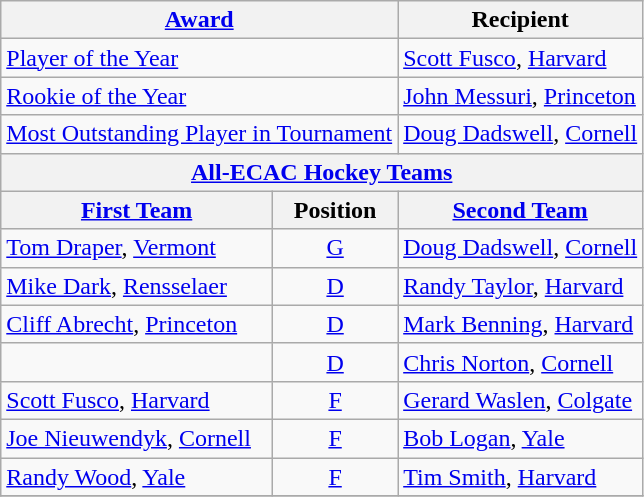<table class="wikitable">
<tr>
<th colspan=2><a href='#'>Award</a></th>
<th>Recipient</th>
</tr>
<tr>
<td colspan=2><a href='#'>Player of the Year</a></td>
<td><a href='#'>Scott Fusco</a>, <a href='#'>Harvard</a></td>
</tr>
<tr>
<td colspan=2><a href='#'>Rookie of the Year</a></td>
<td><a href='#'>John Messuri</a>, <a href='#'>Princeton</a></td>
</tr>
<tr>
<td colspan=2><a href='#'>Most Outstanding Player in Tournament</a></td>
<td><a href='#'>Doug Dadswell</a>, <a href='#'>Cornell</a></td>
</tr>
<tr>
<th colspan=3><a href='#'>All-ECAC Hockey Teams</a></th>
</tr>
<tr>
<th><a href='#'>First Team</a></th>
<th>  Position  </th>
<th><a href='#'>Second Team</a></th>
</tr>
<tr>
<td><a href='#'>Tom Draper</a>, <a href='#'>Vermont</a></td>
<td align=center><a href='#'>G</a></td>
<td><a href='#'>Doug Dadswell</a>, <a href='#'>Cornell</a></td>
</tr>
<tr>
<td><a href='#'>Mike Dark</a>, <a href='#'>Rensselaer</a></td>
<td align=center><a href='#'>D</a></td>
<td><a href='#'>Randy Taylor</a>, <a href='#'>Harvard</a></td>
</tr>
<tr>
<td><a href='#'>Cliff Abrecht</a>, <a href='#'>Princeton</a></td>
<td align=center><a href='#'>D</a></td>
<td><a href='#'>Mark Benning</a>, <a href='#'>Harvard</a></td>
</tr>
<tr>
<td></td>
<td align=center><a href='#'>D</a></td>
<td><a href='#'>Chris Norton</a>, <a href='#'>Cornell</a></td>
</tr>
<tr>
<td><a href='#'>Scott Fusco</a>, <a href='#'>Harvard</a></td>
<td align=center><a href='#'>F</a></td>
<td><a href='#'>Gerard Waslen</a>, <a href='#'>Colgate</a></td>
</tr>
<tr>
<td><a href='#'>Joe Nieuwendyk</a>, <a href='#'>Cornell</a></td>
<td align=center><a href='#'>F</a></td>
<td><a href='#'>Bob Logan</a>, <a href='#'>Yale</a></td>
</tr>
<tr>
<td><a href='#'>Randy Wood</a>, <a href='#'>Yale</a></td>
<td align=center><a href='#'>F</a></td>
<td><a href='#'>Tim Smith</a>, <a href='#'>Harvard</a></td>
</tr>
<tr>
</tr>
</table>
